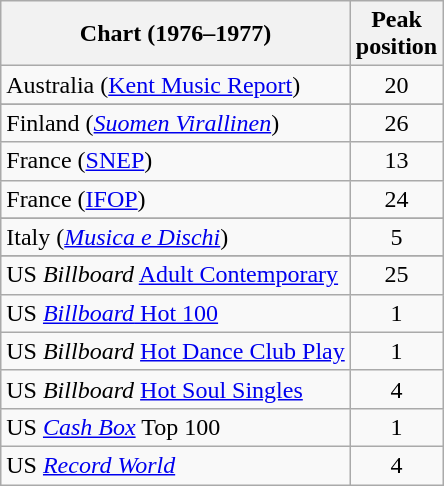<table class="wikitable sortable">
<tr>
<th>Chart (1976–1977)</th>
<th>Peak<br>position</th>
</tr>
<tr>
<td>Australia (<a href='#'>Kent Music Report</a>)</td>
<td align="center">20</td>
</tr>
<tr>
</tr>
<tr>
</tr>
<tr>
</tr>
<tr>
<td>Finland (<a href='#'><em>Suomen Virallinen</em></a>)</td>
<td style="text-align:center;">26</td>
</tr>
<tr>
<td>France (<a href='#'>SNEP</a>)</td>
<td style="text-align:center;">13</td>
</tr>
<tr>
<td>France (<a href='#'>IFOP</a>)</td>
<td align="center">24</td>
</tr>
<tr>
</tr>
<tr>
</tr>
<tr>
<td>Italy (<em><a href='#'>Musica e Dischi</a></em>)</td>
<td align="center">5</td>
</tr>
<tr>
</tr>
<tr>
</tr>
<tr>
</tr>
<tr>
</tr>
<tr>
</tr>
<tr>
</tr>
<tr>
<td>US <em>Billboard</em> <a href='#'>Adult Contemporary</a></td>
<td align="center">25</td>
</tr>
<tr>
<td>US <a href='#'><em>Billboard</em> Hot 100</a></td>
<td align="center">1</td>
</tr>
<tr>
<td>US <em>Billboard</em> <a href='#'>Hot Dance Club Play</a></td>
<td align="center">1</td>
</tr>
<tr>
<td>US <em>Billboard</em> <a href='#'>Hot Soul Singles</a></td>
<td align="center">4</td>
</tr>
<tr>
<td>US <em><a href='#'>Cash Box</a></em> Top 100</td>
<td align="center">1</td>
</tr>
<tr>
<td>US <em><a href='#'>Record World</a></em></td>
<td align="center">4</td>
</tr>
</table>
